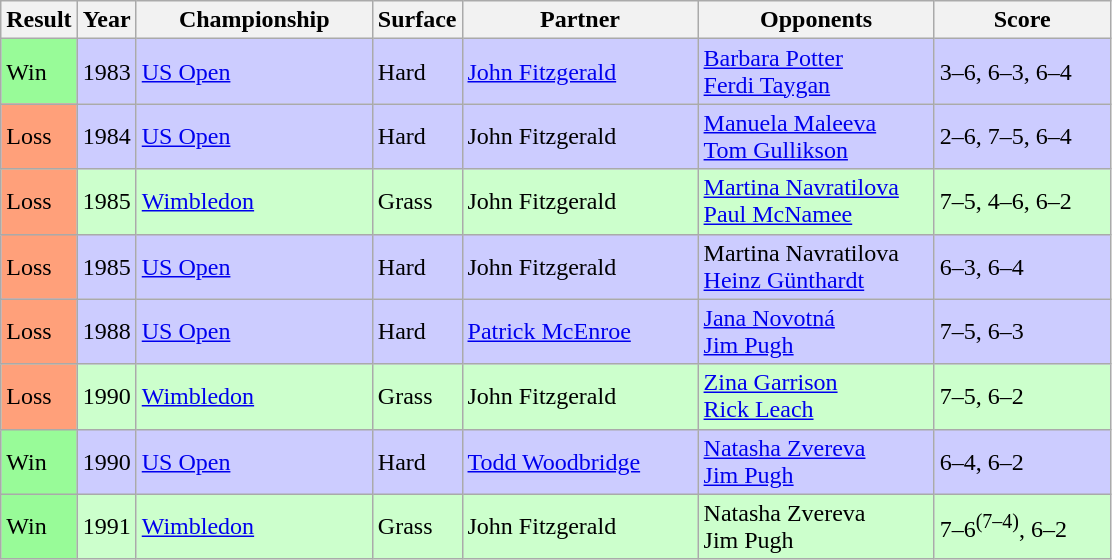<table class="sortable wikitable">
<tr>
<th>Result</th>
<th>Year</th>
<th style="width:150px">Championship</th>
<th style="width:50px">Surface</th>
<th style="width:150px">Partner</th>
<th style="width:150px">Opponents</th>
<th style="width:110px" class="unsortable">Score</th>
</tr>
<tr style="background:#ccccff;">
<td style="background:#98fb98;">Win</td>
<td>1983</td>
<td><a href='#'>US Open</a></td>
<td>Hard</td>
<td> <a href='#'>John Fitzgerald</a></td>
<td> <a href='#'>Barbara Potter</a><br> <a href='#'>Ferdi Taygan</a></td>
<td>3–6, 6–3, 6–4</td>
</tr>
<tr style="background:#ccccff;">
<td style="background:#ffa07a;">Loss</td>
<td>1984</td>
<td><a href='#'>US Open</a></td>
<td>Hard</td>
<td> John Fitzgerald</td>
<td> <a href='#'>Manuela Maleeva</a><br> <a href='#'>Tom Gullikson</a></td>
<td>2–6, 7–5, 6–4</td>
</tr>
<tr style="background:#ccffcc;">
<td style="background:#ffa07a;">Loss</td>
<td>1985</td>
<td><a href='#'>Wimbledon</a></td>
<td>Grass</td>
<td> John Fitzgerald</td>
<td> <a href='#'>Martina Navratilova</a><br> <a href='#'>Paul McNamee</a></td>
<td>7–5, 4–6, 6–2</td>
</tr>
<tr style="background:#ccccff;">
<td style="background:#ffa07a;">Loss</td>
<td>1985</td>
<td><a href='#'>US Open</a></td>
<td>Hard</td>
<td> John Fitzgerald</td>
<td> Martina Navratilova<br> <a href='#'>Heinz Günthardt</a></td>
<td>6–3, 6–4</td>
</tr>
<tr style="background:#ccccff;">
<td style="background:#ffa07a;">Loss</td>
<td>1988</td>
<td><a href='#'>US Open</a></td>
<td>Hard</td>
<td> <a href='#'>Patrick McEnroe</a></td>
<td> <a href='#'>Jana Novotná</a><br> <a href='#'>Jim Pugh</a></td>
<td>7–5, 6–3</td>
</tr>
<tr style="background:#ccffcc;">
<td style="background:#ffa07a;">Loss</td>
<td>1990</td>
<td><a href='#'>Wimbledon</a></td>
<td>Grass</td>
<td> John Fitzgerald</td>
<td> <a href='#'>Zina Garrison</a><br> <a href='#'>Rick Leach</a></td>
<td>7–5, 6–2</td>
</tr>
<tr style="background:#ccccff;">
<td style="background:#98fb98;">Win</td>
<td>1990</td>
<td><a href='#'>US Open</a></td>
<td>Hard</td>
<td> <a href='#'>Todd Woodbridge</a></td>
<td> <a href='#'>Natasha Zvereva</a><br> <a href='#'>Jim Pugh</a></td>
<td>6–4, 6–2</td>
</tr>
<tr style="background:#ccffcc;">
<td style="background:#98fb98;">Win</td>
<td>1991</td>
<td><a href='#'>Wimbledon</a></td>
<td>Grass</td>
<td> John Fitzgerald</td>
<td> Natasha Zvereva<br> Jim Pugh</td>
<td>7–6<sup>(7–4)</sup>, 6–2</td>
</tr>
</table>
